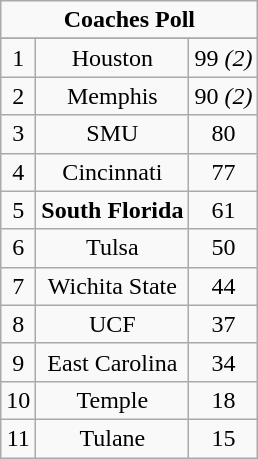<table class="wikitable">
<tr align="center">
<td align="center" Colspan="3"><strong>Coaches Poll</strong></td>
</tr>
<tr align="center">
</tr>
<tr align="center">
<td>1</td>
<td>Houston</td>
<td>99 <em>(2)</em></td>
</tr>
<tr align="center">
<td>2</td>
<td>Memphis</td>
<td>90 <em>(2)</em></td>
</tr>
<tr align="center">
<td>3</td>
<td>SMU</td>
<td>80</td>
</tr>
<tr align="center">
<td>4</td>
<td>Cincinnati</td>
<td>77</td>
</tr>
<tr align="center">
<td>5</td>
<td><strong>South Florida</strong></td>
<td>61</td>
</tr>
<tr align="center">
<td>6</td>
<td>Tulsa</td>
<td>50</td>
</tr>
<tr align="center">
<td>7</td>
<td>Wichita State</td>
<td>44</td>
</tr>
<tr align="center">
<td>8</td>
<td>UCF</td>
<td>37</td>
</tr>
<tr align="center">
<td>9</td>
<td>East Carolina</td>
<td>34</td>
</tr>
<tr align="center">
<td>10</td>
<td>Temple</td>
<td>18</td>
</tr>
<tr align="center">
<td>11</td>
<td>Tulane</td>
<td>15</td>
</tr>
</table>
